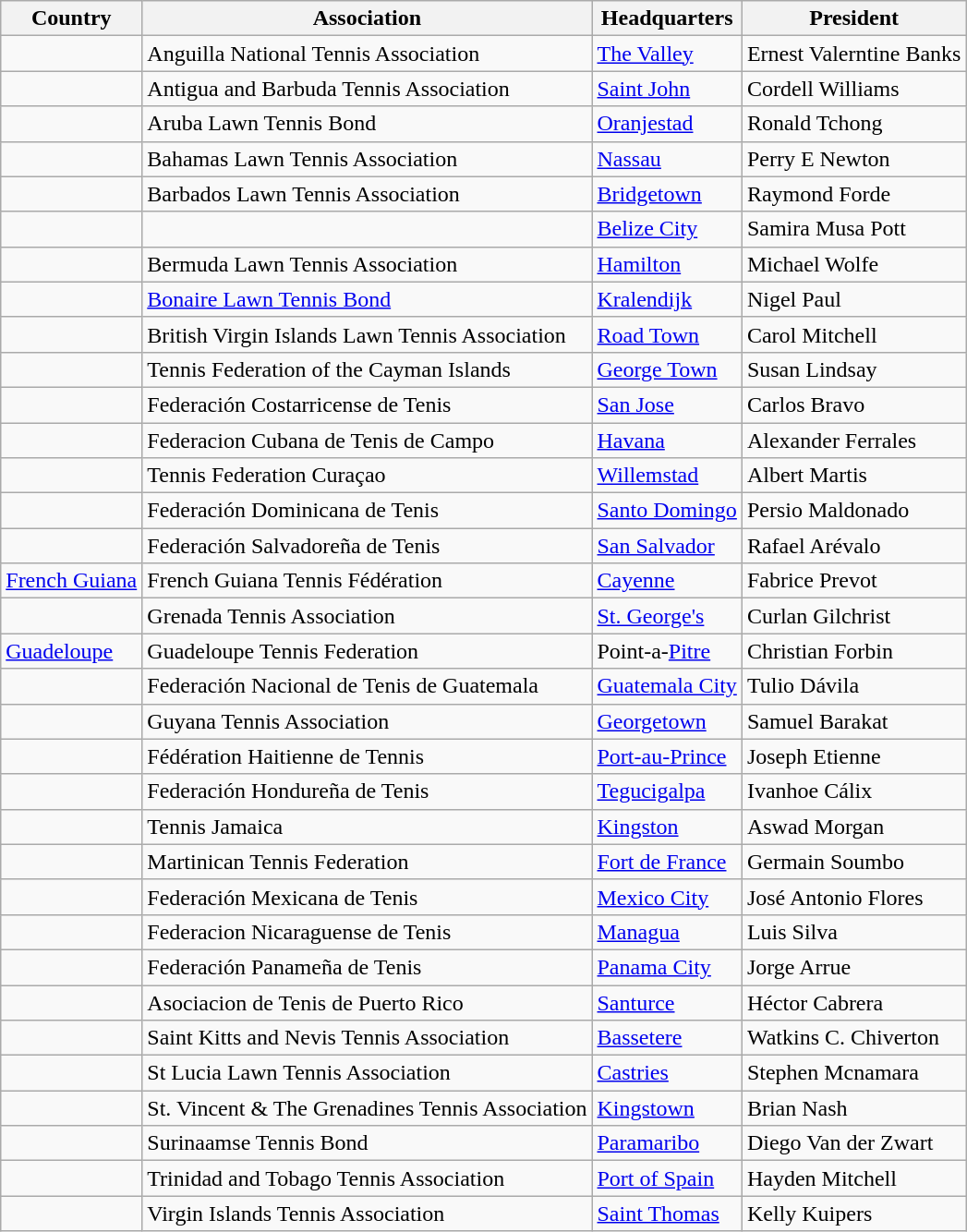<table class="wikitable">
<tr>
<th>Country</th>
<th>Association</th>
<th>Headquarters</th>
<th>President</th>
</tr>
<tr>
<td></td>
<td>Anguilla National Tennis Association</td>
<td><a href='#'>The Valley</a></td>
<td>Ernest Valerntine Banks</td>
</tr>
<tr>
<td></td>
<td>Antigua and Barbuda Tennis Association</td>
<td><a href='#'>Saint John</a></td>
<td>Cordell Williams</td>
</tr>
<tr>
<td></td>
<td>Aruba Lawn Tennis Bond</td>
<td><a href='#'>Oranjestad</a></td>
<td>Ronald Tchong</td>
</tr>
<tr>
<td></td>
<td>Bahamas Lawn Tennis Association</td>
<td><a href='#'>Nassau</a></td>
<td>Perry E Newton</td>
</tr>
<tr>
<td></td>
<td>Barbados Lawn Tennis Association</td>
<td><a href='#'>Bridgetown</a></td>
<td>Raymond Forde</td>
</tr>
<tr>
<td></td>
<td></td>
<td><a href='#'>Belize City</a></td>
<td>Samira Musa Pott</td>
</tr>
<tr>
<td></td>
<td>Bermuda Lawn Tennis Association</td>
<td><a href='#'>Hamilton</a></td>
<td>Michael Wolfe</td>
</tr>
<tr>
<td></td>
<td><a href='#'>Bonaire Lawn Tennis Bond</a></td>
<td><a href='#'>Kralendijk</a></td>
<td>Nigel Paul</td>
</tr>
<tr>
<td></td>
<td>British Virgin Islands Lawn Tennis Association</td>
<td><a href='#'>Road Town</a></td>
<td>Carol Mitchell</td>
</tr>
<tr>
<td></td>
<td>Tennis Federation of the Cayman Islands</td>
<td><a href='#'>George Town</a></td>
<td>Susan Lindsay</td>
</tr>
<tr>
<td></td>
<td>Federación Costarricense de Tenis</td>
<td><a href='#'>San Jose</a></td>
<td>Carlos Bravo</td>
</tr>
<tr>
<td></td>
<td>Federacion Cubana de Tenis de Campo</td>
<td><a href='#'>Havana</a></td>
<td>Alexander Ferrales</td>
</tr>
<tr>
<td></td>
<td>Tennis Federation Curaçao</td>
<td><a href='#'>Willemstad</a></td>
<td>Albert Martis</td>
</tr>
<tr>
<td></td>
<td>Federación Dominicana de Tenis</td>
<td><a href='#'>Santo Domingo</a></td>
<td>Persio Maldonado</td>
</tr>
<tr>
<td></td>
<td>Federación Salvadoreña de Tenis</td>
<td><a href='#'>San Salvador</a></td>
<td>Rafael Arévalo</td>
</tr>
<tr>
<td> <a href='#'>French Guiana</a></td>
<td>French Guiana Tennis Fédération</td>
<td><a href='#'>Cayenne</a></td>
<td>Fabrice Prevot</td>
</tr>
<tr>
<td></td>
<td>Grenada Tennis Association</td>
<td><a href='#'>St. George's</a></td>
<td>Curlan Gilchrist</td>
</tr>
<tr>
<td> <a href='#'>Guadeloupe</a></td>
<td>Guadeloupe Tennis Federation</td>
<td>Point-a-<a href='#'>Pitre</a></td>
<td>Christian Forbin</td>
</tr>
<tr>
<td></td>
<td>Federación Nacional de Tenis de Guatemala</td>
<td><a href='#'>Guatemala City</a></td>
<td>Tulio Dávila</td>
</tr>
<tr>
<td></td>
<td>Guyana Tennis Association</td>
<td><a href='#'>Georgetown</a></td>
<td>Samuel Barakat</td>
</tr>
<tr>
<td></td>
<td>Fédération Haitienne de Tennis</td>
<td><a href='#'>Port-au-Prince</a></td>
<td>Joseph Etienne</td>
</tr>
<tr>
<td></td>
<td>Federación Hondureña de Tenis</td>
<td><a href='#'>Tegucigalpa</a></td>
<td>Ivanhoe Cálix</td>
</tr>
<tr>
<td></td>
<td>Tennis Jamaica</td>
<td><a href='#'>Kingston</a></td>
<td>Aswad Morgan</td>
</tr>
<tr>
<td></td>
<td>Martinican Tennis Federation</td>
<td><a href='#'>Fort de France</a></td>
<td>Germain Soumbo</td>
</tr>
<tr>
<td></td>
<td>Federación Mexicana de Tenis</td>
<td><a href='#'>Mexico City</a></td>
<td>José Antonio Flores</td>
</tr>
<tr>
<td></td>
<td>Federacion Nicaraguense de Tenis</td>
<td><a href='#'>Managua</a></td>
<td>Luis Silva</td>
</tr>
<tr>
<td></td>
<td>Federación Panameña de Tenis</td>
<td><a href='#'>Panama City</a></td>
<td>Jorge Arrue</td>
</tr>
<tr>
<td></td>
<td>Asociacion de Tenis de Puerto Rico</td>
<td><a href='#'>Santurce</a></td>
<td>Héctor Cabrera</td>
</tr>
<tr>
<td></td>
<td>Saint Kitts and Nevis Tennis Association</td>
<td><a href='#'>Bassetere</a></td>
<td>Watkins C. Chiverton</td>
</tr>
<tr>
<td></td>
<td>St Lucia Lawn Tennis Association</td>
<td><a href='#'>Castries</a></td>
<td>Stephen Mcnamara</td>
</tr>
<tr>
<td></td>
<td>St. Vincent & The Grenadines Tennis Association</td>
<td><a href='#'>Kingstown</a></td>
<td>Brian Nash</td>
</tr>
<tr>
<td></td>
<td>Surinaamse Tennis Bond</td>
<td><a href='#'>Paramaribo</a></td>
<td>Diego Van der Zwart</td>
</tr>
<tr>
<td></td>
<td>Trinidad and Tobago Tennis Association</td>
<td><a href='#'>Port of Spain</a></td>
<td>Hayden Mitchell</td>
</tr>
<tr>
<td></td>
<td>Virgin Islands Tennis Association</td>
<td><a href='#'>Saint Thomas</a></td>
<td>Kelly Kuipers</td>
</tr>
</table>
